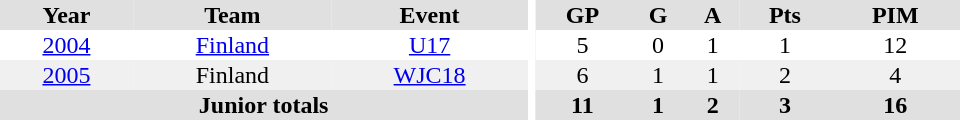<table border="0" cellpadding="1" cellspacing="0" ID="Table3" style="text-align:center; width:40em">
<tr ALIGN="center" bgcolor="#e0e0e0">
<th>Year</th>
<th>Team</th>
<th>Event</th>
<th rowspan="99" bgcolor="#ffffff"></th>
<th>GP</th>
<th>G</th>
<th>A</th>
<th>Pts</th>
<th>PIM</th>
</tr>
<tr>
<td><a href='#'>2004</a></td>
<td><a href='#'>Finland</a></td>
<td><a href='#'>U17</a></td>
<td>5</td>
<td>0</td>
<td>1</td>
<td>1</td>
<td>12</td>
</tr>
<tr bgcolor="#f0f0f0">
<td><a href='#'>2005</a></td>
<td>Finland</td>
<td><a href='#'>WJC18</a></td>
<td>6</td>
<td>1</td>
<td>1</td>
<td>2</td>
<td>4</td>
</tr>
<tr bgcolor="#e0e0e0">
<th colspan="3">Junior totals</th>
<th>11</th>
<th>1</th>
<th>2</th>
<th>3</th>
<th>16</th>
</tr>
</table>
